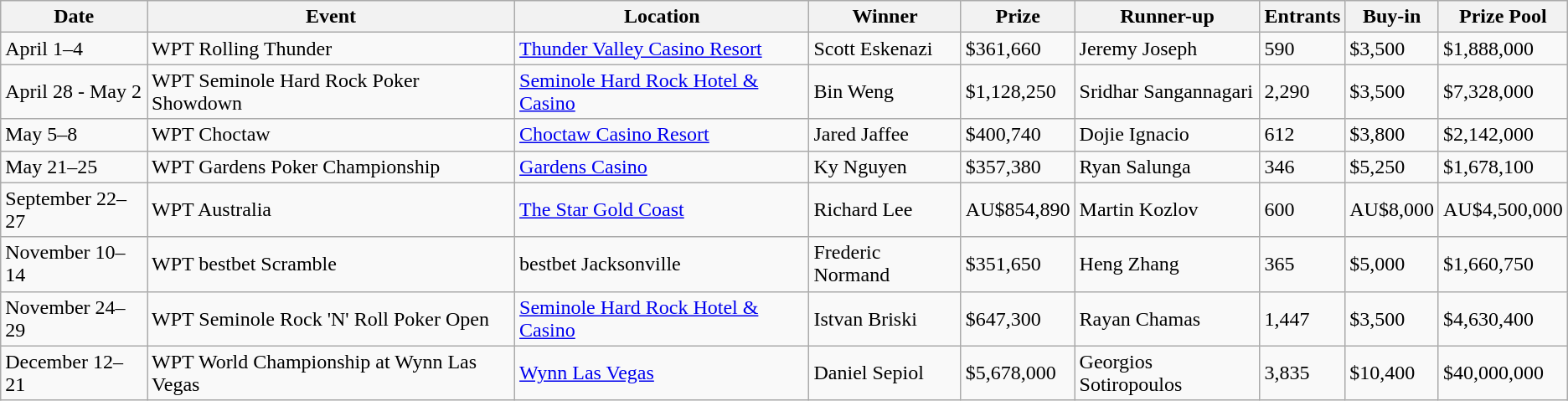<table class="wikitable">
<tr>
<th>Date</th>
<th>Event</th>
<th>Location</th>
<th>Winner</th>
<th>Prize</th>
<th>Runner-up</th>
<th>Entrants</th>
<th>Buy-in</th>
<th>Prize Pool</th>
</tr>
<tr>
<td>April 1–4</td>
<td>WPT Rolling Thunder</td>
<td><a href='#'>Thunder Valley Casino Resort</a></td>
<td>Scott Eskenazi</td>
<td>$361,660</td>
<td>Jeremy Joseph</td>
<td>590</td>
<td>$3,500</td>
<td>$1,888,000</td>
</tr>
<tr>
<td>April 28 - May 2</td>
<td>WPT Seminole Hard Rock Poker Showdown</td>
<td><a href='#'>Seminole Hard Rock Hotel & Casino</a></td>
<td>Bin Weng</td>
<td>$1,128,250</td>
<td>Sridhar Sangannagari</td>
<td>2,290</td>
<td>$3,500</td>
<td>$7,328,000</td>
</tr>
<tr>
<td>May 5–8</td>
<td>WPT Choctaw</td>
<td><a href='#'>Choctaw Casino Resort</a></td>
<td>Jared Jaffee</td>
<td>$400,740</td>
<td>Dojie Ignacio</td>
<td>612</td>
<td>$3,800</td>
<td>$2,142,000</td>
</tr>
<tr>
<td>May 21–25</td>
<td>WPT Gardens Poker Championship</td>
<td><a href='#'>Gardens Casino</a></td>
<td>Ky Nguyen</td>
<td>$357,380</td>
<td>Ryan Salunga</td>
<td>346</td>
<td>$5,250</td>
<td>$1,678,100</td>
</tr>
<tr>
<td>September 22–27</td>
<td>WPT Australia</td>
<td><a href='#'>The Star Gold Coast</a></td>
<td>Richard Lee</td>
<td>AU$854,890</td>
<td>Martin Kozlov</td>
<td>600</td>
<td>AU$8,000</td>
<td>AU$4,500,000</td>
</tr>
<tr>
<td>November 10–14</td>
<td>WPT bestbet Scramble</td>
<td>bestbet Jacksonville</td>
<td>Frederic Normand</td>
<td>$351,650</td>
<td>Heng Zhang</td>
<td>365</td>
<td>$5,000</td>
<td>$1,660,750</td>
</tr>
<tr>
<td>November 24–29</td>
<td>WPT Seminole Rock 'N' Roll Poker Open</td>
<td><a href='#'>Seminole Hard Rock Hotel & Casino</a></td>
<td>Istvan Briski</td>
<td>$647,300</td>
<td>Rayan Chamas</td>
<td>1,447</td>
<td>$3,500</td>
<td>$4,630,400</td>
</tr>
<tr>
<td>December 12–21</td>
<td>WPT World Championship at Wynn Las Vegas</td>
<td><a href='#'>Wynn Las Vegas</a></td>
<td>Daniel Sepiol</td>
<td>$5,678,000</td>
<td>Georgios Sotiropoulos</td>
<td>3,835</td>
<td>$10,400</td>
<td>$40,000,000</td>
</tr>
</table>
